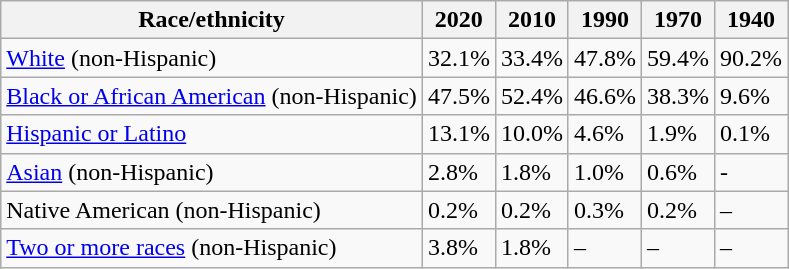<table class="wikitable">
<tr>
<th>Race/ethnicity</th>
<th>2020</th>
<th>2010</th>
<th>1990</th>
<th>1970</th>
<th>1940</th>
</tr>
<tr>
<td><a href='#'>White</a> (non-Hispanic)</td>
<td>32.1%</td>
<td>33.4%</td>
<td>47.8%</td>
<td>59.4%</td>
<td>90.2%</td>
</tr>
<tr>
<td><a href='#'>Black or African American</a> (non-Hispanic)</td>
<td>47.5%</td>
<td>52.4%</td>
<td>46.6%</td>
<td>38.3%</td>
<td>9.6%</td>
</tr>
<tr>
<td><a href='#'>Hispanic or Latino</a></td>
<td>13.1%</td>
<td>10.0%</td>
<td>4.6%</td>
<td>1.9%</td>
<td>0.1%</td>
</tr>
<tr>
<td><a href='#'>Asian</a> (non-Hispanic)</td>
<td>2.8%</td>
<td>1.8%</td>
<td>1.0%</td>
<td>0.6%</td>
<td>-</td>
</tr>
<tr>
<td>Native American (non-Hispanic)</td>
<td>0.2%</td>
<td>0.2%</td>
<td>0.3%</td>
<td>0.2%</td>
<td>–</td>
</tr>
<tr>
<td><a href='#'>Two or more races</a> (non-Hispanic)</td>
<td>3.8%</td>
<td>1.8%</td>
<td>–</td>
<td>–</td>
<td>–</td>
</tr>
</table>
